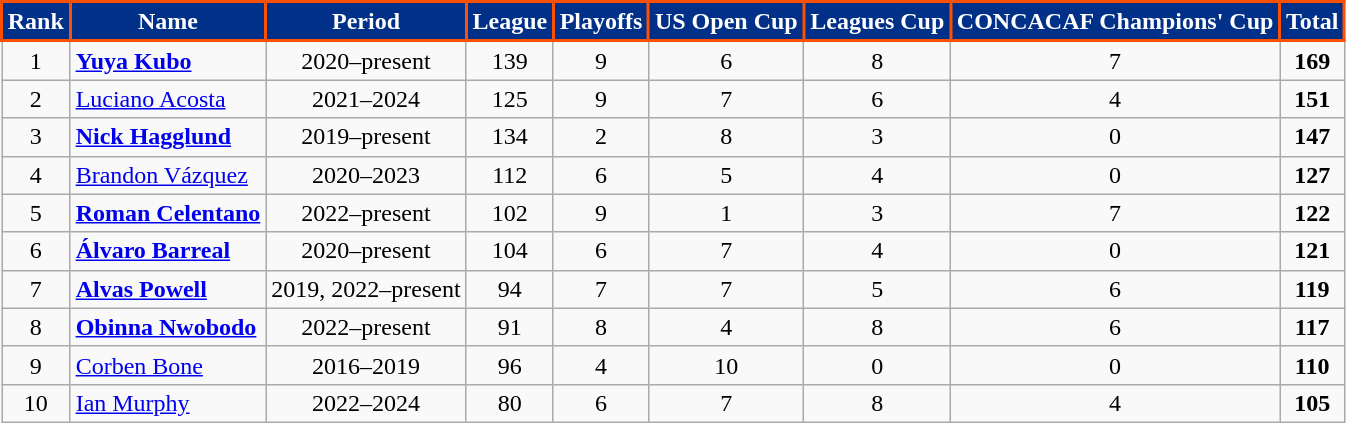<table class="wikitable" style="text-align:center">
<tr>
<th scope="col" style="background:#003087;color:#FFFFFF;border:2px solid #FE5000">Rank</th>
<th scope="col" style="background:#003087;color:#FFFFFF;border:2px solid #FE5000">Name</th>
<th scope="col" style="background:#003087;color:#FFFFFF;border:2px solid #FE5000">Period</th>
<th scope="col" style="background:#003087;color:#FFFFFF;border:2px solid #FE5000">League</th>
<th scope="col" style="background:#003087;color:#FFFFFF;border:2px solid #FE5000">Playoffs</th>
<th scope="col" style="background:#003087;color:#FFFFFF;border:2px solid #FE5000">US Open Cup</th>
<th scope="col" style="background:#003087;color:#FFFFFF;border:2px solid #FE5000">Leagues Cup</th>
<th scope="col" style="background:#003087;color:#FFFFFF;border:2px solid #FE5000">CONCACAF Champions' Cup</th>
<th scope="col" style="background:#003087;color:#FFFFFF;border:2px solid #FE5000">Total</th>
</tr>
<tr>
<td>1</td>
<td align="left"> <strong><a href='#'>Yuya Kubo</a></strong></td>
<td>2020–present</td>
<td>139</td>
<td>9</td>
<td>6</td>
<td>8</td>
<td>7</td>
<td><strong>169</strong></td>
</tr>
<tr>
<td>2</td>
<td align="left"> <a href='#'>Luciano Acosta</a></td>
<td>2021–2024</td>
<td>125</td>
<td>9</td>
<td>7</td>
<td>6</td>
<td>4</td>
<td><strong>151</strong></td>
</tr>
<tr>
<td>3</td>
<td align="left"> <strong><a href='#'>Nick Hagglund</a></strong></td>
<td>2019–present</td>
<td>134</td>
<td>2</td>
<td>8</td>
<td>3</td>
<td>0</td>
<td><strong>147</strong></td>
</tr>
<tr>
<td>4</td>
<td align="left"> <a href='#'>Brandon Vázquez</a></td>
<td>2020–2023</td>
<td>112</td>
<td>6</td>
<td>5</td>
<td>4</td>
<td>0</td>
<td><strong>127</strong></td>
</tr>
<tr>
<td>5</td>
<td align="left"> <strong><a href='#'>Roman Celentano</a></strong></td>
<td>2022–present</td>
<td>102</td>
<td>9</td>
<td>1</td>
<td>3</td>
<td>7</td>
<td><strong>122</strong></td>
</tr>
<tr>
<td>6</td>
<td align="left"> <strong><a href='#'>Álvaro Barreal</a></strong></td>
<td>2020–present</td>
<td>104</td>
<td>6</td>
<td>7</td>
<td>4</td>
<td>0</td>
<td><strong>121</strong></td>
</tr>
<tr>
<td>7</td>
<td align="left"> <strong><a href='#'>Alvas Powell</a></strong></td>
<td>2019, 2022–present</td>
<td>94</td>
<td>7</td>
<td>7</td>
<td>5</td>
<td>6</td>
<td><strong>119</strong></td>
</tr>
<tr>
<td>8</td>
<td align="left"> <strong><a href='#'>Obinna Nwobodo</a></strong></td>
<td>2022–present</td>
<td>91</td>
<td>8</td>
<td>4</td>
<td>8</td>
<td>6</td>
<td><strong>117</strong></td>
</tr>
<tr>
<td>9</td>
<td align="left"> <a href='#'>Corben Bone</a></td>
<td>2016–2019</td>
<td>96</td>
<td>4</td>
<td>10</td>
<td>0</td>
<td>0</td>
<td><strong>110</strong></td>
</tr>
<tr>
<td>10</td>
<td align="left"> <a href='#'>Ian Murphy</a></td>
<td>2022–2024</td>
<td>80</td>
<td>6</td>
<td>7</td>
<td>8</td>
<td>4</td>
<td><strong>105</strong></td>
</tr>
</table>
